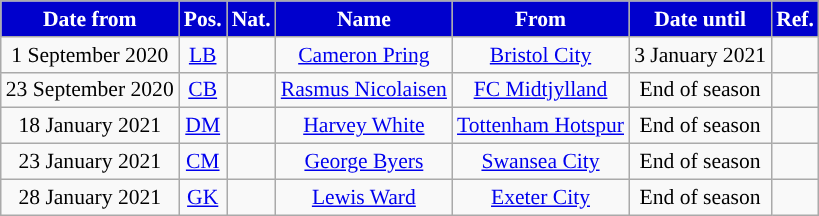<table class="wikitable"  style="text-align:center; font-size:90%; ">
<tr>
<th style="background:mediumblue;color:white;">Date from</th>
<th style="background:mediumblue;color:white;">Pos.</th>
<th style="background:mediumblue;color:white;">Nat.</th>
<th style="background:mediumblue;color:white;">Name</th>
<th style="background:mediumblue;color:white;">From</th>
<th style="background:mediumblue;color:white;">Date until</th>
<th style="background:mediumblue;color:white;">Ref.</th>
</tr>
<tr>
<td>1 September 2020</td>
<td><a href='#'>LB</a></td>
<td></td>
<td><a href='#'>Cameron Pring</a></td>
<td> <a href='#'>Bristol City</a></td>
<td>3 January 2021</td>
<td></td>
</tr>
<tr>
<td>23 September 2020</td>
<td><a href='#'>CB</a></td>
<td></td>
<td><a href='#'>Rasmus Nicolaisen</a></td>
<td> <a href='#'>FC Midtjylland</a></td>
<td>End of season</td>
<td></td>
</tr>
<tr>
<td>18 January 2021</td>
<td><a href='#'>DM</a></td>
<td></td>
<td><a href='#'>Harvey White</a></td>
<td> <a href='#'>Tottenham Hotspur</a></td>
<td>End of season</td>
<td></td>
</tr>
<tr>
<td>23 January 2021</td>
<td><a href='#'>CM</a></td>
<td></td>
<td><a href='#'>George Byers</a></td>
<td> <a href='#'>Swansea City</a></td>
<td>End of season</td>
<td></td>
</tr>
<tr>
<td>28 January 2021</td>
<td><a href='#'>GK</a></td>
<td></td>
<td><a href='#'>Lewis Ward</a></td>
<td> <a href='#'>Exeter City</a></td>
<td>End of season</td>
<td></td>
</tr>
</table>
